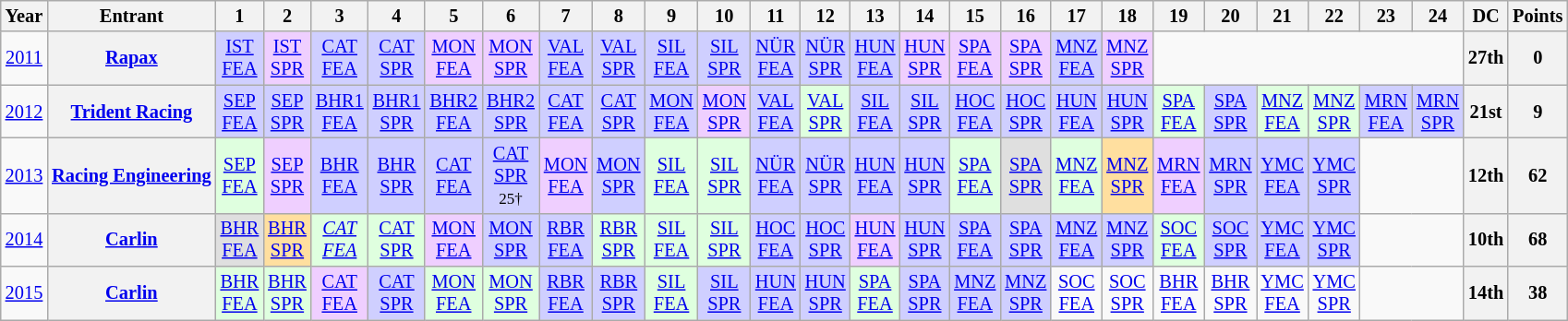<table class="wikitable" style="text-align:center; font-size:85%">
<tr>
<th>Year</th>
<th>Entrant</th>
<th>1</th>
<th>2</th>
<th>3</th>
<th>4</th>
<th>5</th>
<th>6</th>
<th>7</th>
<th>8</th>
<th>9</th>
<th>10</th>
<th>11</th>
<th>12</th>
<th>13</th>
<th>14</th>
<th>15</th>
<th>16</th>
<th>17</th>
<th>18</th>
<th>19</th>
<th>20</th>
<th>21</th>
<th>22</th>
<th>23</th>
<th>24</th>
<th>DC</th>
<th>Points</th>
</tr>
<tr>
<td><a href='#'>2011</a></td>
<th><a href='#'>Rapax</a></th>
<td style="background:#CFCFFF;"><a href='#'>IST<br>FEA</a><br></td>
<td style="background:#EFCFFF;"><a href='#'>IST<br>SPR</a><br></td>
<td style="background:#CFCFFF;"><a href='#'>CAT<br>FEA</a><br></td>
<td style="background:#CFCFFF;"><a href='#'>CAT<br>SPR</a><br></td>
<td style="background:#EFCFFF;"><a href='#'>MON<br>FEA</a><br></td>
<td style="background:#EFCFFF;"><a href='#'>MON<br>SPR</a><br></td>
<td style="background:#CFCFFF;"><a href='#'>VAL<br>FEA</a><br></td>
<td style="background:#CFCFFF;"><a href='#'>VAL<br>SPR</a><br></td>
<td style="background:#CFCFFF;"><a href='#'>SIL<br>FEA</a><br></td>
<td style="background:#CFCFFF;"><a href='#'>SIL<br>SPR</a><br></td>
<td style="background:#CFCFFF;"><a href='#'>NÜR<br>FEA</a><br></td>
<td style="background:#CFCFFF;"><a href='#'>NÜR<br>SPR</a><br></td>
<td style="background:#CFCFFF;"><a href='#'>HUN<br>FEA</a><br></td>
<td style="background:#EFCFFF;"><a href='#'>HUN<br>SPR</a><br></td>
<td style="background:#EFCFFF;"><a href='#'>SPA<br>FEA</a><br></td>
<td style="background:#EFCFFF;"><a href='#'>SPA<br>SPR</a><br></td>
<td style="background:#CFCFFF;"><a href='#'>MNZ<br>FEA</a><br></td>
<td style="background:#EFCFFF;"><a href='#'>MNZ<br>SPR</a><br></td>
<td colspan=6></td>
<th>27th</th>
<th>0</th>
</tr>
<tr>
<td><a href='#'>2012</a></td>
<th nowrap><a href='#'>Trident Racing</a></th>
<td style="background:#cfcfff;"><a href='#'>SEP<br>FEA</a><br></td>
<td style="background:#cfcfff;"><a href='#'>SEP<br>SPR</a><br></td>
<td style="background:#cfcfff;"><a href='#'>BHR1<br>FEA</a><br></td>
<td style="background:#cfcfff;"><a href='#'>BHR1<br>SPR</a><br></td>
<td style="background:#cfcfff;"><a href='#'>BHR2<br>FEA</a><br></td>
<td style="background:#cfcfff;"><a href='#'>BHR2<br>SPR</a><br></td>
<td style="background:#cfcfff;"><a href='#'>CAT<br>FEA</a><br></td>
<td style="background:#cfcfff;"><a href='#'>CAT<br>SPR</a><br></td>
<td style="background:#cfcfff;"><a href='#'>MON<br>FEA</a><br></td>
<td style="background:#efcfff;"><a href='#'>MON<br>SPR</a><br></td>
<td style="background:#cfcfff;"><a href='#'>VAL<br>FEA</a><br></td>
<td style="background:#dfffdf;"><a href='#'>VAL<br>SPR</a><br></td>
<td style="background:#cfcfff;"><a href='#'>SIL<br>FEA</a><br></td>
<td style="background:#cfcfff;"><a href='#'>SIL<br>SPR</a><br></td>
<td style="background:#cfcfff;"><a href='#'>HOC<br>FEA</a><br></td>
<td style="background:#cfcfff;"><a href='#'>HOC<br>SPR</a><br></td>
<td style="background:#cfcfff;"><a href='#'>HUN<br>FEA</a><br></td>
<td style="background:#cfcfff;"><a href='#'>HUN<br>SPR</a><br></td>
<td style="background:#dfffdf;"><a href='#'>SPA<br>FEA</a><br></td>
<td style="background:#cfcfff;"><a href='#'>SPA<br>SPR</a><br></td>
<td style="background:#dfffdf;"><a href='#'>MNZ<br>FEA</a><br></td>
<td style="background:#dfffdf;"><a href='#'>MNZ<br>SPR</a><br></td>
<td style="background:#cfcfff;"><a href='#'>MRN<br>FEA</a><br></td>
<td style="background:#cfcfff;"><a href='#'>MRN<br>SPR</a><br></td>
<th>21st</th>
<th>9</th>
</tr>
<tr>
<td><a href='#'>2013</a></td>
<th nowrap><a href='#'>Racing Engineering</a></th>
<td style="background:#DFFFDF;"><a href='#'>SEP<br>FEA</a><br></td>
<td style="background:#EFCFFF;"><a href='#'>SEP<br>SPR</a><br></td>
<td style="background:#CFCFFF;"><a href='#'>BHR<br>FEA</a><br></td>
<td style="background:#CFCFFF;"><a href='#'>BHR<br>SPR</a><br></td>
<td style="background:#CFCFFF;"><a href='#'>CAT<br>FEA</a><br></td>
<td style="background:#CFCFFF;"><a href='#'>CAT<br>SPR</a><br><small>25†</small></td>
<td style="background:#EFCFFF;"><a href='#'>MON<br>FEA</a><br></td>
<td style="background:#CFCFFF;"><a href='#'>MON<br>SPR</a><br></td>
<td style="background:#DFFFDF;"><a href='#'>SIL<br>FEA</a><br></td>
<td style="background:#DFFFDF;"><a href='#'>SIL<br>SPR</a><br></td>
<td style="background:#CFCFFF;"><a href='#'>NÜR<br>FEA</a><br></td>
<td style="background:#CFCFFF;"><a href='#'>NÜR<br>SPR</a><br></td>
<td style="background:#CFCFFF;"><a href='#'>HUN<br>FEA</a><br></td>
<td style="background:#CFCFFF;"><a href='#'>HUN<br>SPR</a><br></td>
<td style="background:#DFFFDF;"><a href='#'>SPA<br>FEA</a><br></td>
<td style="background:#DFDFDF;"><a href='#'>SPA<br>SPR</a><br></td>
<td style="background:#DFFFDF;"><a href='#'>MNZ<br>FEA</a><br></td>
<td style="background:#FFDF9F;"><a href='#'>MNZ<br>SPR</a><br></td>
<td style="background:#EFCFFF;"><a href='#'>MRN<br>FEA</a><br></td>
<td style="background:#CFCFFF;"><a href='#'>MRN<br>SPR</a><br></td>
<td style="background:#CFCFFF;"><a href='#'>YMC<br>FEA</a><br></td>
<td style="background:#CFCFFF;"><a href='#'>YMC<br>SPR</a><br></td>
<td colspan=2></td>
<th>12th</th>
<th>62</th>
</tr>
<tr>
<td><a href='#'>2014</a></td>
<th><a href='#'>Carlin</a></th>
<td style="background:#DFDFDF;"><a href='#'>BHR<br>FEA</a><br></td>
<td style="background:#FFDF9F;"><a href='#'>BHR<br>SPR</a><br></td>
<td style="background:#DFFFDF;"><em><a href='#'>CAT<br>FEA</a></em><br></td>
<td style="background:#DFFFDF;"><a href='#'>CAT<br>SPR</a><br></td>
<td style="background:#EFCFFF;"><a href='#'>MON<br>FEA</a><br></td>
<td style="background:#CFCFFF;"><a href='#'>MON<br>SPR</a><br></td>
<td style="background:#CFCFFF;"><a href='#'>RBR<br>FEA</a><br></td>
<td style="background:#DFFFDF;"><a href='#'>RBR<br>SPR</a><br></td>
<td style="background:#DFFFDF;"><a href='#'>SIL<br>FEA</a><br></td>
<td style="background:#DFFFDF;"><a href='#'>SIL<br>SPR</a><br></td>
<td style="background:#CFCFFF;"><a href='#'>HOC<br>FEA</a><br></td>
<td style="background:#CFCFFF;"><a href='#'>HOC<br>SPR</a><br></td>
<td style="background:#EFCFFF;"><a href='#'>HUN<br>FEA</a><br></td>
<td style="background:#CFCFFF;"><a href='#'>HUN<br>SPR</a><br></td>
<td style="background:#CFCFFF;"><a href='#'>SPA<br>FEA</a><br></td>
<td style="background:#CFCFFF;"><a href='#'>SPA<br>SPR</a><br></td>
<td style="background:#CFCFFF;"><a href='#'>MNZ<br>FEA</a><br></td>
<td style="background:#CFCFFF;"><a href='#'>MNZ<br>SPR</a><br></td>
<td style="background:#DFFFDF;"><a href='#'>SOC<br>FEA</a><br></td>
<td style="background:#CFCFFF;"><a href='#'>SOC<br>SPR</a><br></td>
<td style="background:#CFCFFF;"><a href='#'>YMC<br>FEA</a><br></td>
<td style="background:#CFCFFF;"><a href='#'>YMC<br>SPR</a><br></td>
<td colspan=2></td>
<th>10th</th>
<th>68</th>
</tr>
<tr>
<td><a href='#'>2015</a></td>
<th><a href='#'>Carlin</a></th>
<td style="background:#DFFFDF;"><a href='#'>BHR<br>FEA</a><br></td>
<td style="background:#DFFFDF;"><a href='#'>BHR<br>SPR</a><br></td>
<td style="background:#EFCFFF;"><a href='#'>CAT<br>FEA</a><br></td>
<td style="background:#CFCFFF;"><a href='#'>CAT<br>SPR</a><br></td>
<td style="background:#DFFFDF;"><a href='#'>MON<br>FEA</a><br></td>
<td style="background:#DFFFDF;"><a href='#'>MON<br>SPR</a><br></td>
<td style="background:#CFCFFF;"><a href='#'>RBR<br>FEA</a><br></td>
<td style="background:#CFCFFF;"><a href='#'>RBR<br>SPR</a><br></td>
<td style="background:#DFFFDF;"><a href='#'>SIL<br>FEA</a><br></td>
<td style="background:#CFCFFF;"><a href='#'>SIL<br>SPR</a><br></td>
<td style="background:#CFCFFF;"><a href='#'>HUN<br>FEA</a><br></td>
<td style="background:#CFCFFF;"><a href='#'>HUN<br>SPR</a><br></td>
<td style="background:#DFFFDF;"><a href='#'>SPA<br>FEA</a><br></td>
<td style="background:#CFCFFF;"><a href='#'>SPA<br>SPR</a><br></td>
<td style="background:#CFCFFF;"><a href='#'>MNZ<br>FEA</a><br></td>
<td style="background:#CFCFFF;"><a href='#'>MNZ<br>SPR</a><br></td>
<td><a href='#'>SOC<br>FEA</a></td>
<td><a href='#'>SOC<br>SPR</a></td>
<td><a href='#'>BHR<br>FEA</a></td>
<td><a href='#'>BHR<br>SPR</a></td>
<td><a href='#'>YMC<br>FEA</a></td>
<td><a href='#'>YMC<br>SPR</a></td>
<td colspan=2></td>
<th>14th</th>
<th>38</th>
</tr>
</table>
